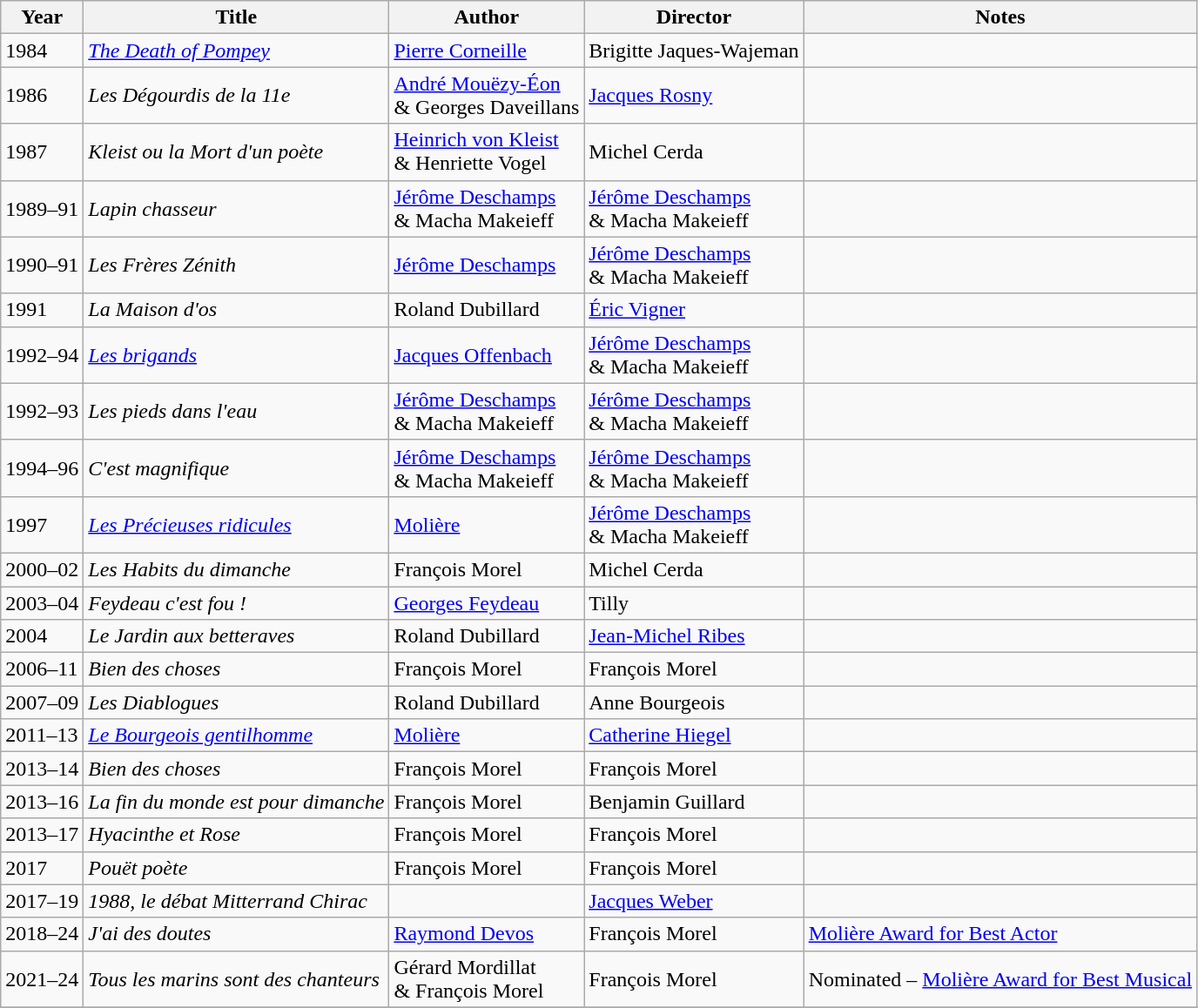<table class="wikitable">
<tr>
<th>Year</th>
<th>Title</th>
<th>Author</th>
<th>Director</th>
<th>Notes</th>
</tr>
<tr>
<td>1984</td>
<td><em><a href='#'>The Death of Pompey</a></em></td>
<td><a href='#'>Pierre Corneille</a></td>
<td>Brigitte Jaques-Wajeman</td>
<td></td>
</tr>
<tr>
<td>1986</td>
<td><em>Les Dégourdis de la 11e</em></td>
<td><a href='#'>André Mouëzy-Éon</a> <br>& Georges Daveillans</td>
<td><a href='#'>Jacques Rosny</a></td>
<td></td>
</tr>
<tr>
<td>1987</td>
<td><em>Kleist ou la Mort d'un poète</em></td>
<td><a href='#'>Heinrich von Kleist</a> <br>& Henriette Vogel</td>
<td>Michel Cerda</td>
<td></td>
</tr>
<tr>
<td>1989–91</td>
<td><em>Lapin chasseur</em></td>
<td><a href='#'>Jérôme Deschamps</a><br> & Macha Makeieff</td>
<td><a href='#'>Jérôme Deschamps</a><br> & Macha Makeieff</td>
<td></td>
</tr>
<tr>
<td>1990–91</td>
<td><em>Les Frères Zénith</em></td>
<td><a href='#'>Jérôme Deschamps</a></td>
<td><a href='#'>Jérôme Deschamps</a><br> & Macha Makeieff</td>
<td></td>
</tr>
<tr>
<td>1991</td>
<td><em>La Maison d'os</em></td>
<td>Roland Dubillard</td>
<td><a href='#'>Éric Vigner</a></td>
<td></td>
</tr>
<tr>
<td>1992–94</td>
<td><em><a href='#'>Les brigands</a></em></td>
<td><a href='#'>Jacques Offenbach</a></td>
<td><a href='#'>Jérôme Deschamps</a><br> & Macha Makeieff</td>
<td></td>
</tr>
<tr>
<td>1992–93</td>
<td><em>Les pieds dans l'eau</em></td>
<td><a href='#'>Jérôme Deschamps</a><br> & Macha Makeieff</td>
<td><a href='#'>Jérôme Deschamps</a><br> & Macha Makeieff</td>
<td></td>
</tr>
<tr>
<td>1994–96</td>
<td><em>C'est magnifique</em></td>
<td><a href='#'>Jérôme Deschamps</a><br> & Macha Makeieff</td>
<td><a href='#'>Jérôme Deschamps</a><br> & Macha Makeieff</td>
<td></td>
</tr>
<tr>
<td>1997</td>
<td><em><a href='#'>Les Précieuses ridicules</a></em></td>
<td><a href='#'>Molière</a></td>
<td><a href='#'>Jérôme Deschamps</a><br> & Macha Makeieff</td>
<td></td>
</tr>
<tr>
<td>2000–02</td>
<td><em>Les Habits du dimanche</em></td>
<td>François Morel</td>
<td>Michel Cerda</td>
<td></td>
</tr>
<tr>
<td>2003–04</td>
<td><em>Feydeau c'est fou !</em></td>
<td><a href='#'>Georges Feydeau</a></td>
<td>Tilly</td>
<td></td>
</tr>
<tr>
<td>2004</td>
<td><em>Le Jardin aux betteraves</em></td>
<td>Roland Dubillard</td>
<td><a href='#'>Jean-Michel Ribes</a></td>
<td></td>
</tr>
<tr>
<td>2006–11</td>
<td><em>Bien des choses</em></td>
<td>François Morel</td>
<td>François Morel</td>
<td></td>
</tr>
<tr>
<td>2007–09</td>
<td><em>Les Diablogues</em></td>
<td>Roland Dubillard</td>
<td>Anne Bourgeois</td>
<td></td>
</tr>
<tr>
<td>2011–13</td>
<td><em><a href='#'>Le Bourgeois gentilhomme</a></em></td>
<td><a href='#'>Molière</a></td>
<td><a href='#'>Catherine Hiegel</a></td>
<td></td>
</tr>
<tr>
<td>2013–14</td>
<td><em>Bien des choses</em></td>
<td>François Morel</td>
<td>François Morel</td>
<td></td>
</tr>
<tr>
<td>2013–16</td>
<td><em>La fin du monde est pour dimanche</em></td>
<td>François Morel</td>
<td>Benjamin Guillard</td>
<td></td>
</tr>
<tr>
<td>2013–17</td>
<td><em>Hyacinthe et Rose</em></td>
<td>François Morel</td>
<td>François Morel</td>
<td></td>
</tr>
<tr>
<td>2017</td>
<td><em>Pouët poète</em></td>
<td>François Morel</td>
<td>François Morel</td>
<td></td>
</tr>
<tr>
<td>2017–19</td>
<td><em>1988, le débat Mitterrand Chirac</em></td>
<td></td>
<td><a href='#'>Jacques Weber</a></td>
<td></td>
</tr>
<tr>
<td>2018–24</td>
<td><em>J'ai des doutes</em></td>
<td><a href='#'>Raymond Devos</a></td>
<td>François Morel</td>
<td><a href='#'>Molière Award for Best Actor</a></td>
</tr>
<tr>
<td>2021–24</td>
<td><em>Tous les marins sont des chanteurs</em></td>
<td>Gérard Mordillat <br>& François Morel</td>
<td>François Morel</td>
<td>Nominated – <a href='#'>Molière Award for Best Musical</a></td>
</tr>
<tr>
</tr>
</table>
